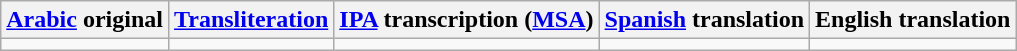<table class="wikitable">
<tr>
<th><a href='#'>Arabic</a> original</th>
<th><a href='#'>Transliteration</a></th>
<th><a href='#'>IPA</a> transcription (<a href='#'>MSA</a>)</th>
<th><a href='#'>Spanish</a> translation</th>
<th>English translation</th>
</tr>
<tr style="vertical-align:top; white-space:nowrap;">
<td style="text-align:right"></td>
<td></td>
<td></td>
<td></td>
<td></td>
</tr>
</table>
